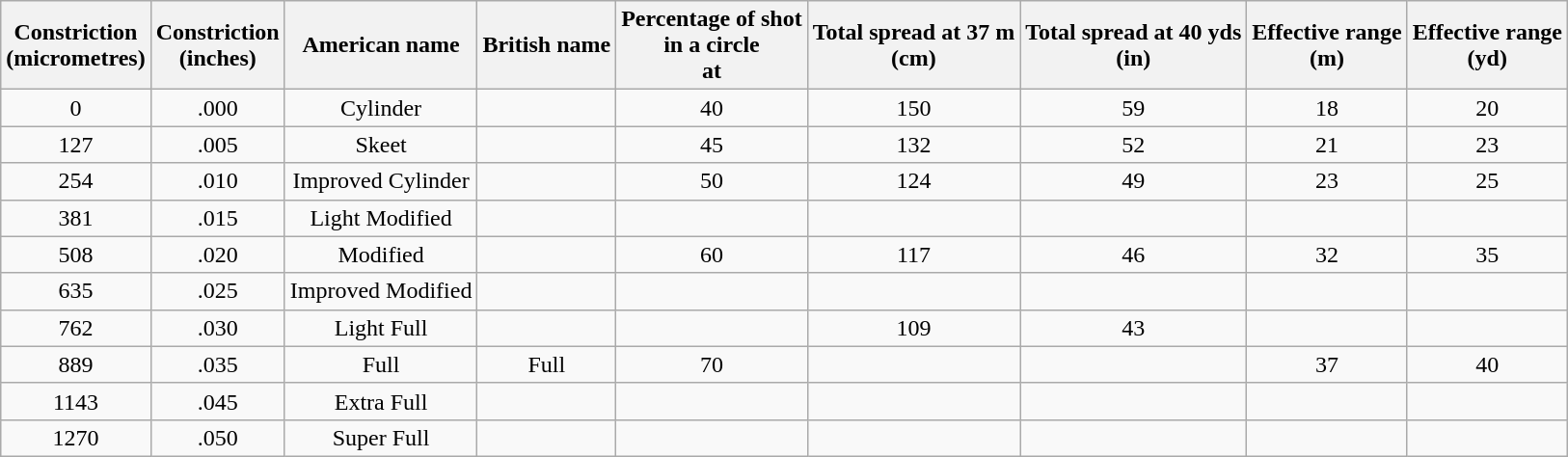<table class="wikitable" style="text-align:center;">
<tr>
<th>Constriction<br>(micrometres)</th>
<th>Constriction<br>(inches)</th>
<th>American name</th>
<th>British name</th>
<th>Percentage of shot<br>in a  circle <br>at </th>
<th>Total spread at 37 m <br> (cm)</th>
<th>Total spread at 40 yds <br> (in)</th>
<th>Effective range<br> (m)</th>
<th>Effective range<br> (yd)</th>
</tr>
<tr>
<td>0</td>
<td>.000</td>
<td>Cylinder</td>
<td></td>
<td>40</td>
<td>150</td>
<td>59</td>
<td>18</td>
<td>20</td>
</tr>
<tr>
<td>127</td>
<td>.005</td>
<td>Skeet</td>
<td></td>
<td>45</td>
<td>132</td>
<td>52</td>
<td>21</td>
<td>23</td>
</tr>
<tr>
<td>254</td>
<td>.010</td>
<td>Improved Cylinder</td>
<td></td>
<td>50</td>
<td>124</td>
<td>49</td>
<td>23</td>
<td>25</td>
</tr>
<tr>
<td>381</td>
<td>.015</td>
<td>Light Modified</td>
<td></td>
<td> </td>
<td> </td>
<td> </td>
<td> </td>
<td> </td>
</tr>
<tr>
<td>508</td>
<td>.020</td>
<td>Modified</td>
<td></td>
<td>60</td>
<td>117</td>
<td>46</td>
<td>32</td>
<td>35</td>
</tr>
<tr>
<td>635</td>
<td>.025</td>
<td>Improved Modified</td>
<td></td>
<td> </td>
<td> </td>
<td> </td>
<td> </td>
<td> </td>
</tr>
<tr>
<td>762</td>
<td>.030</td>
<td>Light Full</td>
<td></td>
<td> </td>
<td>109</td>
<td>43</td>
<td> </td>
<td> </td>
</tr>
<tr>
<td>889</td>
<td>.035</td>
<td>Full</td>
<td>Full</td>
<td>70</td>
<td> </td>
<td> </td>
<td>37</td>
<td>40</td>
</tr>
<tr>
<td>1143</td>
<td>.045</td>
<td>Extra Full</td>
<td></td>
<td> </td>
<td> </td>
<td> </td>
<td> </td>
<td> </td>
</tr>
<tr>
<td>1270</td>
<td>.050</td>
<td>Super Full</td>
<td></td>
<td> </td>
<td> </td>
<td> </td>
<td> </td>
<td> </td>
</tr>
</table>
